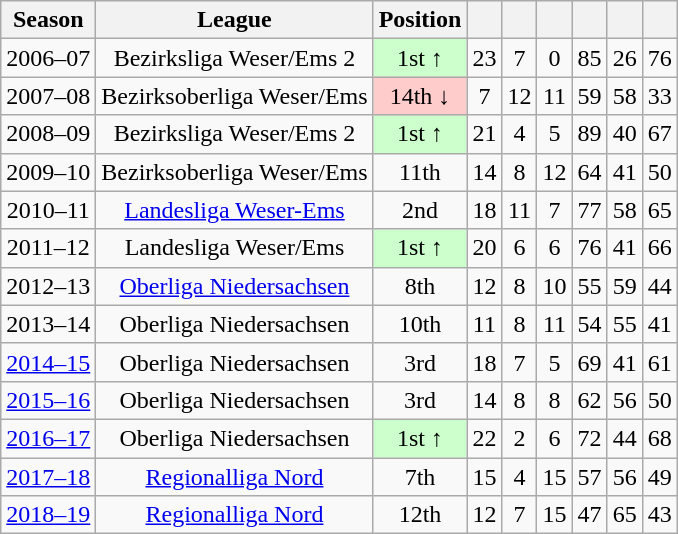<table class="wikitable" style="text-align:center;">
<tr>
<th>Season</th>
<th>League</th>
<th>Position</th>
<th></th>
<th></th>
<th></th>
<th></th>
<th></th>
<th></th>
</tr>
<tr>
<td>2006–07</td>
<td>Bezirksliga Weser/Ems 2</td>
<td style="background-color:#ccffcc;">1st ↑</td>
<td>23</td>
<td>7</td>
<td>0</td>
<td>85</td>
<td>26</td>
<td>76</td>
</tr>
<tr>
<td>2007–08</td>
<td>Bezirksoberliga Weser/Ems</td>
<td style="background-color:#ffcccc;">14th ↓</td>
<td>7</td>
<td>12</td>
<td>11</td>
<td>59</td>
<td>58</td>
<td>33</td>
</tr>
<tr>
<td>2008–09</td>
<td>Bezirksliga Weser/Ems 2</td>
<td style="background-color:#ccffcc;">1st ↑</td>
<td>21</td>
<td>4</td>
<td>5</td>
<td>89</td>
<td>40</td>
<td>67</td>
</tr>
<tr>
<td>2009–10</td>
<td>Bezirksoberliga Weser/Ems</td>
<td>11th</td>
<td>14</td>
<td>8</td>
<td>12</td>
<td>64</td>
<td>41</td>
<td>50</td>
</tr>
<tr>
<td>2010–11</td>
<td><a href='#'>Landesliga Weser-Ems</a></td>
<td>2nd</td>
<td>18</td>
<td>11</td>
<td>7</td>
<td>77</td>
<td>58</td>
<td>65</td>
</tr>
<tr>
<td>2011–12</td>
<td>Landesliga Weser/Ems</td>
<td style="background-color:#ccffcc;">1st ↑</td>
<td>20</td>
<td>6</td>
<td>6</td>
<td>76</td>
<td>41</td>
<td>66</td>
</tr>
<tr>
<td>2012–13</td>
<td><a href='#'>Oberliga Niedersachsen</a></td>
<td>8th</td>
<td>12</td>
<td>8</td>
<td>10</td>
<td>55</td>
<td>59</td>
<td>44</td>
</tr>
<tr>
<td>2013–14</td>
<td>Oberliga Niedersachsen</td>
<td>10th</td>
<td>11</td>
<td>8</td>
<td>11</td>
<td>54</td>
<td>55</td>
<td>41</td>
</tr>
<tr>
<td><a href='#'>2014–15</a></td>
<td>Oberliga Niedersachsen</td>
<td>3rd</td>
<td>18</td>
<td>7</td>
<td>5</td>
<td>69</td>
<td>41</td>
<td>61</td>
</tr>
<tr>
<td><a href='#'>2015–16</a></td>
<td>Oberliga Niedersachsen</td>
<td>3rd</td>
<td>14</td>
<td>8</td>
<td>8</td>
<td>62</td>
<td>56</td>
<td>50</td>
</tr>
<tr>
<td><a href='#'>2016–17</a></td>
<td>Oberliga Niedersachsen</td>
<td style="background-color:#ccffcc;">1st ↑</td>
<td>22</td>
<td>2</td>
<td>6</td>
<td>72</td>
<td>44</td>
<td>68</td>
</tr>
<tr>
<td><a href='#'>2017–18</a></td>
<td><a href='#'>Regionalliga Nord</a></td>
<td>7th</td>
<td>15</td>
<td>4</td>
<td>15</td>
<td>57</td>
<td>56</td>
<td>49</td>
</tr>
<tr>
<td><a href='#'>2018–19</a></td>
<td><a href='#'>Regionalliga Nord</a></td>
<td>12th</td>
<td>12</td>
<td>7</td>
<td>15</td>
<td>47</td>
<td>65</td>
<td>43</td>
</tr>
</table>
